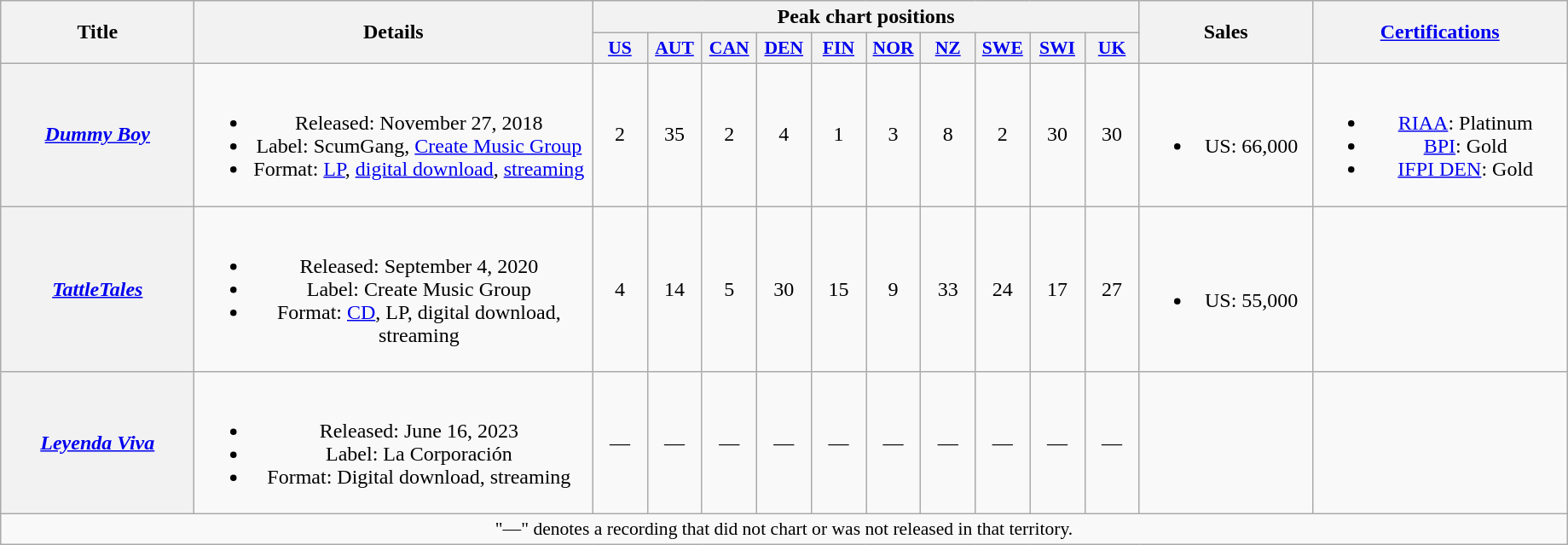<table class="wikitable plainrowheaders" style="text-align:center;">
<tr>
<th scope="col" rowspan="2" style="width:9em;">Title</th>
<th scope="col" rowspan="2" style="width:19em;">Details</th>
<th scope="col" colspan="10">Peak chart positions</th>
<th scope="col" rowspan="2" style="width:8em;">Sales</th>
<th scope="col" rowspan="2" style="width:12em;"><a href='#'>Certifications</a></th>
</tr>
<tr>
<th scope="col" style="width:2.5em;font-size:90%;"><a href='#'>US</a><br></th>
<th scope="col" style="width:2.5em;font-size:90%;"><a href='#'>AUT</a><br></th>
<th scope="col" style="width:2.5em;font-size:90%;"><a href='#'>CAN</a><br></th>
<th scope="col" style="width:2.5em;font-size:90%;"><a href='#'>DEN</a><br></th>
<th scope="col" style="width:2.5em;font-size:90%;"><a href='#'>FIN</a><br></th>
<th scope="col" style="width:2.5em;font-size:90%;"><a href='#'>NOR</a><br></th>
<th scope="col" style="width:2.5em;font-size:90%;"><a href='#'>NZ</a><br></th>
<th scope="col" style="width:2.5em;font-size:90%;"><a href='#'>SWE</a><br></th>
<th scope="col" style="width:2.5em;font-size:90%;"><a href='#'>SWI</a><br></th>
<th scope="col" style="width:2.5em;font-size:90%;"><a href='#'>UK</a><br></th>
</tr>
<tr>
<th scope="row"><em><a href='#'>Dummy Boy</a></em></th>
<td><br><ul><li>Released: November 27, 2018</li><li>Label: ScumGang, <a href='#'>Create Music Group</a></li><li>Format: <a href='#'>LP</a>, <a href='#'>digital download</a>, <a href='#'>streaming</a></li></ul></td>
<td>2</td>
<td>35</td>
<td>2</td>
<td>4</td>
<td>1</td>
<td>3</td>
<td>8</td>
<td>2</td>
<td>30</td>
<td>30</td>
<td><br><ul><li>US: 66,000</li></ul></td>
<td><br><ul><li><a href='#'>RIAA</a>: Platinum</li><li><a href='#'>BPI</a>: Gold</li><li><a href='#'>IFPI DEN</a>: Gold</li></ul></td>
</tr>
<tr>
<th scope="row"><em><a href='#'>TattleTales</a></em></th>
<td><br><ul><li>Released: September 4, 2020</li><li>Label: Create Music Group</li><li>Format: <a href='#'>CD</a>, LP, digital download, streaming</li></ul></td>
<td>4</td>
<td>14</td>
<td>5</td>
<td>30</td>
<td>15</td>
<td>9</td>
<td>33</td>
<td>24</td>
<td>17</td>
<td>27</td>
<td><br><ul><li>US: 55,000</li></ul></td>
<td></td>
</tr>
<tr>
<th scope="row"><em><a href='#'>Leyenda Viva</a></em></th>
<td><br><ul><li>Released: June 16, 2023</li><li>Label: La Corporación</li><li>Format: Digital download, streaming</li></ul></td>
<td>—</td>
<td>—</td>
<td>—</td>
<td>—</td>
<td>—</td>
<td>—</td>
<td>—</td>
<td>—</td>
<td>—</td>
<td>—</td>
<td></td>
<td></td>
</tr>
<tr>
<td colspan="14" style="font-size:90%">"—" denotes a recording that did not chart or was not released in that territory.</td>
</tr>
</table>
